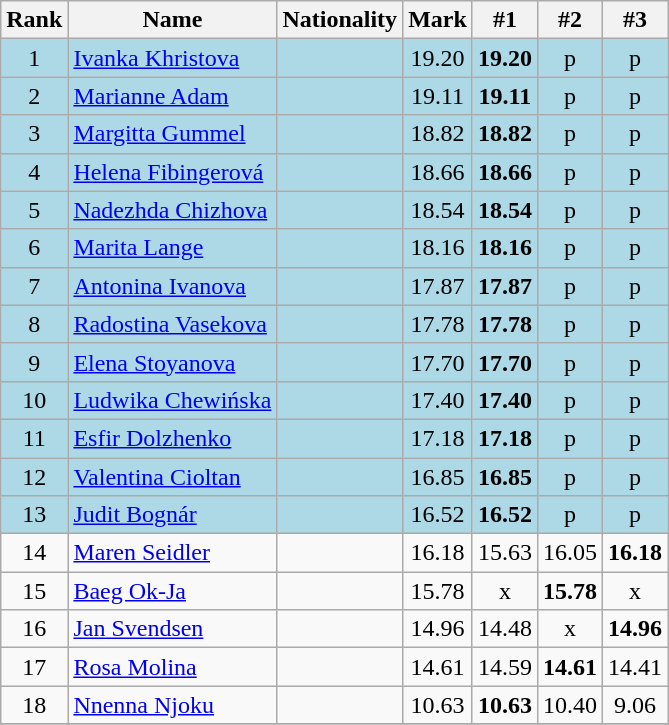<table class="wikitable sortable" style="text-align:center">
<tr>
<th>Rank</th>
<th>Name</th>
<th>Nationality</th>
<th>Mark</th>
<th>#1</th>
<th>#2</th>
<th>#3</th>
</tr>
<tr bgcolor=lightblue>
<td>1</td>
<td align=left><a href='#'>Ivanka Khristova</a></td>
<td align="left"></td>
<td>19.20</td>
<td><strong>19.20</strong></td>
<td>p</td>
<td>p</td>
</tr>
<tr bgcolor=lightblue>
<td>2</td>
<td align=left><a href='#'>Marianne Adam</a></td>
<td align=left></td>
<td>19.11</td>
<td><strong>19.11</strong></td>
<td>p</td>
<td>p</td>
</tr>
<tr bgcolor=lightblue>
<td>3</td>
<td align=left><a href='#'>Margitta Gummel</a></td>
<td align=left></td>
<td>18.82</td>
<td><strong>18.82</strong></td>
<td>p</td>
<td>p</td>
</tr>
<tr bgcolor=lightblue>
<td>4</td>
<td align=left><a href='#'>Helena Fibingerová</a></td>
<td align=left></td>
<td>18.66</td>
<td><strong>18.66</strong></td>
<td>p</td>
<td>p</td>
</tr>
<tr bgcolor=lightblue>
<td>5</td>
<td align=left><a href='#'>Nadezhda Chizhova</a></td>
<td align=left></td>
<td>18.54</td>
<td><strong>18.54</strong></td>
<td>p</td>
<td>p</td>
</tr>
<tr bgcolor=lightblue>
<td>6</td>
<td align=left><a href='#'>Marita Lange</a></td>
<td align=left></td>
<td>18.16</td>
<td><strong>18.16</strong></td>
<td>p</td>
<td>p</td>
</tr>
<tr bgcolor=lightblue>
<td>7</td>
<td align=left><a href='#'>Antonina Ivanova</a></td>
<td align=left></td>
<td>17.87</td>
<td><strong>17.87</strong></td>
<td>p</td>
<td>p</td>
</tr>
<tr bgcolor=lightblue>
<td>8</td>
<td align=left><a href='#'>Radostina Vasekova</a></td>
<td align=left></td>
<td>17.78</td>
<td><strong>17.78</strong></td>
<td>p</td>
<td>p</td>
</tr>
<tr bgcolor=lightblue>
<td>9</td>
<td align=left><a href='#'>Elena Stoyanova</a></td>
<td align=left></td>
<td>17.70</td>
<td><strong>17.70</strong></td>
<td>p</td>
<td>p</td>
</tr>
<tr bgcolor=lightblue>
<td>10</td>
<td align=left><a href='#'>Ludwika Chewińska</a></td>
<td align=left></td>
<td>17.40</td>
<td><strong>17.40</strong></td>
<td>p</td>
<td>p</td>
</tr>
<tr bgcolor=lightblue>
<td>11</td>
<td align=left><a href='#'>Esfir Dolzhenko</a></td>
<td align=left></td>
<td>17.18</td>
<td><strong>17.18</strong></td>
<td>p</td>
<td>p</td>
</tr>
<tr bgcolor=lightblue>
<td>12</td>
<td align=left><a href='#'>Valentina Cioltan</a></td>
<td align=left></td>
<td>16.85</td>
<td><strong>16.85</strong></td>
<td>p</td>
<td>p</td>
</tr>
<tr bgcolor=lightblue>
<td>13</td>
<td align=left><a href='#'>Judit Bognár</a></td>
<td align=left></td>
<td>16.52</td>
<td><strong>16.52</strong></td>
<td>p</td>
<td>p</td>
</tr>
<tr>
<td>14</td>
<td align=left><a href='#'>Maren Seidler</a></td>
<td align=left></td>
<td>16.18</td>
<td>15.63</td>
<td>16.05</td>
<td><strong>16.18 </strong></td>
</tr>
<tr>
<td>15</td>
<td align=left><a href='#'>Baeg Ok-Ja</a></td>
<td align=left></td>
<td>15.78</td>
<td>x</td>
<td><strong>15.78</strong></td>
<td>x</td>
</tr>
<tr>
<td>16</td>
<td align=left><a href='#'>Jan Svendsen</a></td>
<td align=left></td>
<td>14.96</td>
<td>14.48</td>
<td>x</td>
<td><strong>14.96 </strong></td>
</tr>
<tr>
<td>17</td>
<td align=left><a href='#'>Rosa Molina</a></td>
<td align=left></td>
<td>14.61</td>
<td>14.59</td>
<td><strong>14.61</strong></td>
<td>14.41</td>
</tr>
<tr>
<td>18</td>
<td align=left><a href='#'>Nnenna Njoku</a></td>
<td align=left></td>
<td>10.63</td>
<td><strong>10.63</strong></td>
<td>10.40</td>
<td>9.06</td>
</tr>
<tr>
</tr>
</table>
